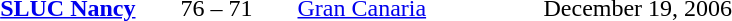<table style="text-align:center">
<tr>
<th width=160></th>
<th width=100></th>
<th width=160></th>
<th width=200></th>
</tr>
<tr>
<td align=right><strong><a href='#'>SLUC Nancy</a></strong> </td>
<td>76 – 71</td>
<td align=left> <a href='#'>Gran Canaria</a></td>
<td align=left>December 19, 2006</td>
</tr>
</table>
